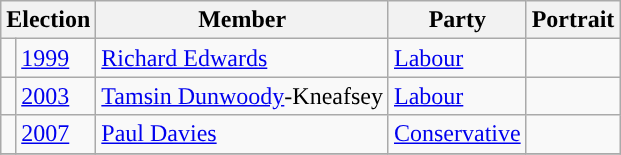<table class="wikitable">
<tr>
<th colspan="2">Election</th>
<th>Member</th>
<th>Party</th>
<th>Portrait</th>
</tr>
<tr>
<td style="background-color: "></td>
<td><a href='#'>1999</a></td>
<td><a href='#'>Richard Edwards</a></td>
<td><a href='#'>Labour</a></td>
<td></td>
</tr>
<tr>
<td style="background-color: "></td>
<td><a href='#'>2003</a></td>
<td><a href='#'>Tamsin Dunwoody</a>-Kneafsey</td>
<td><a href='#'>Labour</a></td>
<td></td>
</tr>
<tr>
<td style="background-color: "></td>
<td><a href='#'>2007</a></td>
<td><a href='#'>Paul Davies</a></td>
<td><a href='#'>Conservative</a></td>
<td></td>
</tr>
<tr>
</tr>
</table>
